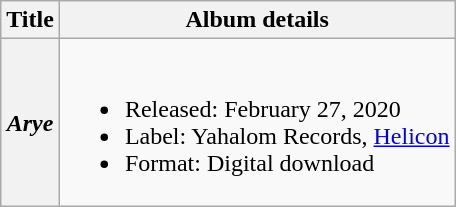<table class="wikitable plainrowheaders">
<tr>
<th>Title</th>
<th>Album details</th>
</tr>
<tr>
<th scope="row"><em>Arye</em></th>
<td><br><ul><li>Released: February 27, 2020</li><li>Label: Yahalom Records, <a href='#'>Helicon</a></li><li>Format: Digital download</li></ul></td>
</tr>
</table>
